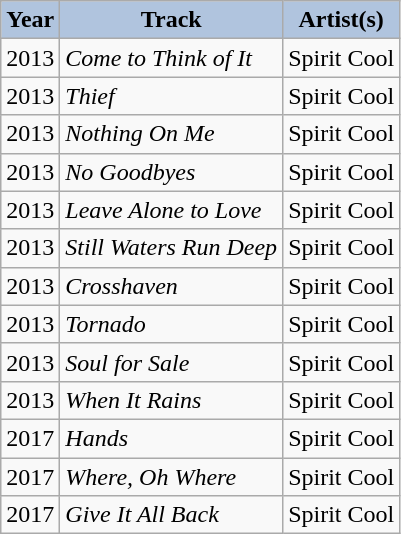<table class="wikitable sortable">
<tr>
<th style="background:#B0C4DE;">Year</th>
<th style="background:#B0C4DE;">Track</th>
<th style="background:#B0C4DE;">Artist(s)</th>
</tr>
<tr>
<td>2013</td>
<td><em>Come to Think of It</em></td>
<td>Spirit Cool</td>
</tr>
<tr>
<td>2013</td>
<td><em>	Thief</em></td>
<td>Spirit Cool</td>
</tr>
<tr>
<td>2013</td>
<td><em>Nothing On Me</em></td>
<td>Spirit Cool</td>
</tr>
<tr>
<td>2013</td>
<td><em>No Goodbyes</em></td>
<td>Spirit Cool</td>
</tr>
<tr>
<td>2013</td>
<td><em>Leave Alone to Love</em></td>
<td>Spirit Cool</td>
</tr>
<tr>
<td>2013</td>
<td><em>Still Waters Run Deep</em></td>
<td>Spirit Cool</td>
</tr>
<tr>
<td>2013</td>
<td><em>Crosshaven</em></td>
<td>Spirit Cool</td>
</tr>
<tr>
<td>2013</td>
<td><em>Tornado</em></td>
<td>Spirit Cool</td>
</tr>
<tr>
<td>2013</td>
<td><em>Soul for Sale</em></td>
<td>Spirit Cool</td>
</tr>
<tr>
<td>2013</td>
<td><em>When It Rains</em></td>
<td>Spirit Cool</td>
</tr>
<tr>
<td>2017</td>
<td><em>Hands</em></td>
<td>Spirit Cool</td>
</tr>
<tr>
<td>2017</td>
<td><em>Where, Oh Where</em></td>
<td>Spirit Cool</td>
</tr>
<tr>
<td>2017</td>
<td><em>Give It All Back</em></td>
<td>Spirit Cool</td>
</tr>
</table>
